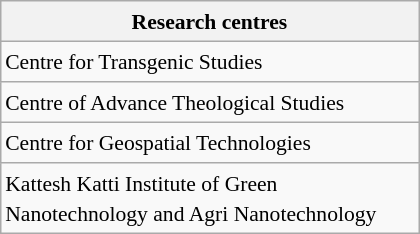<table class="wikitable sortable toccolours" style="float:right; margin-left:0em; font-size:90%; line-height:1.4em; width:280px;">
<tr>
<th colspan="2" style="text-align: center;"><strong>Research centres</strong></th>
</tr>
<tr>
<td>Centre for Transgenic Studies</td>
</tr>
<tr>
<td>Centre of Advance Theological Studies</td>
</tr>
<tr>
<td>Centre for Geospatial Technologies</td>
</tr>
<tr>
<td>Kattesh Katti Institute of Green Nanotechnology and Agri Nanotechnology</td>
</tr>
</table>
